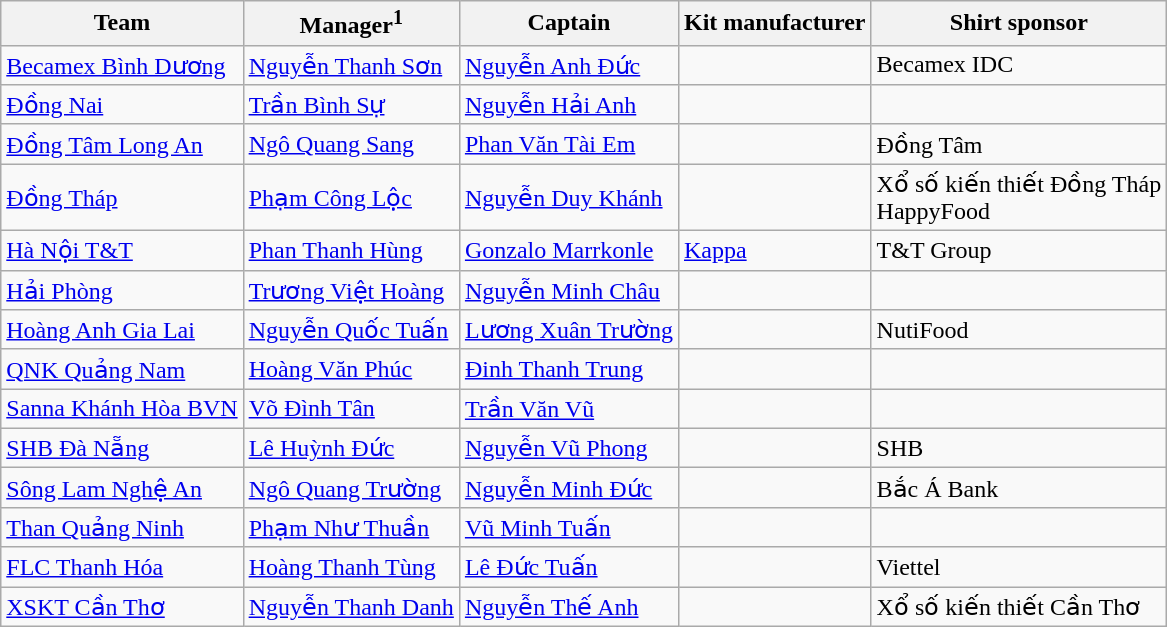<table class="wikitable sortable" style="text-align:left;">
<tr>
<th>Team</th>
<th>Manager<sup>1</sup></th>
<th>Captain</th>
<th>Kit manufacturer</th>
<th>Shirt sponsor</th>
</tr>
<tr>
<td><a href='#'>Becamex Bình Dương</a></td>
<td> <a href='#'>Nguyễn Thanh Sơn</a></td>
<td> <a href='#'>Nguyễn Anh Đức</a></td>
<td></td>
<td>Becamex IDC</td>
</tr>
<tr>
<td><a href='#'>Đồng Nai</a></td>
<td> <a href='#'>Trần Bình Sự</a></td>
<td> <a href='#'>Nguyễn Hải Anh</a></td>
<td></td>
<td></td>
</tr>
<tr>
<td><a href='#'>Đồng Tâm Long An</a></td>
<td> <a href='#'>Ngô Quang Sang</a></td>
<td> <a href='#'>Phan Văn Tài Em</a></td>
<td></td>
<td>Đồng Tâm</td>
</tr>
<tr>
<td><a href='#'>Đồng Tháp</a></td>
<td> <a href='#'>Phạm Công Lộc</a></td>
<td> <a href='#'>Nguyễn Duy Khánh</a></td>
<td></td>
<td>Xổ số kiến thiết Đồng Tháp <br> HappyFood</td>
</tr>
<tr>
<td><a href='#'>Hà Nội T&T</a></td>
<td> <a href='#'>Phan Thanh Hùng</a></td>
<td> <a href='#'>Gonzalo Marrkonle</a></td>
<td><a href='#'>Kappa</a></td>
<td>T&T Group</td>
</tr>
<tr>
<td><a href='#'>Hải Phòng</a></td>
<td> <a href='#'>Trương Việt Hoàng</a></td>
<td> <a href='#'>Nguyễn Minh Châu</a></td>
<td></td>
<td></td>
</tr>
<tr>
<td><a href='#'>Hoàng Anh Gia Lai</a></td>
<td> <a href='#'>Nguyễn Quốc Tuấn</a></td>
<td> <a href='#'>Lương Xuân Trường</a></td>
<td></td>
<td>NutiFood</td>
</tr>
<tr>
<td><a href='#'>QNK Quảng Nam</a></td>
<td> <a href='#'>Hoàng Văn Phúc</a></td>
<td> <a href='#'>Đinh Thanh Trung</a></td>
<td></td>
<td></td>
</tr>
<tr>
<td><a href='#'>Sanna Khánh Hòa BVN</a></td>
<td> <a href='#'>Võ Đình Tân</a></td>
<td> <a href='#'>Trần Văn Vũ</a></td>
<td></td>
<td></td>
</tr>
<tr>
<td><a href='#'>SHB Đà Nẵng</a></td>
<td> <a href='#'>Lê Huỳnh Đức</a></td>
<td> <a href='#'>Nguyễn Vũ Phong</a></td>
<td></td>
<td>SHB</td>
</tr>
<tr>
<td><a href='#'>Sông Lam Nghệ An</a></td>
<td> <a href='#'>Ngô Quang Trường</a></td>
<td> <a href='#'>Nguyễn Minh Đức</a></td>
<td></td>
<td>Bắc Á Bank</td>
</tr>
<tr>
<td><a href='#'>Than Quảng Ninh</a></td>
<td> <a href='#'>Phạm Như Thuần</a></td>
<td> <a href='#'>Vũ Minh Tuấn</a></td>
<td></td>
<td></td>
</tr>
<tr>
<td><a href='#'>FLC Thanh Hóa</a></td>
<td> <a href='#'>Hoàng Thanh Tùng</a></td>
<td> <a href='#'>Lê Đức Tuấn</a></td>
<td></td>
<td>Viettel</td>
</tr>
<tr>
<td><a href='#'>XSKT Cần Thơ</a></td>
<td> <a href='#'>Nguyễn Thanh Danh</a></td>
<td> <a href='#'>Nguyễn Thế Anh</a></td>
<td></td>
<td>Xổ số kiến thiết Cần Thơ</td>
</tr>
</table>
